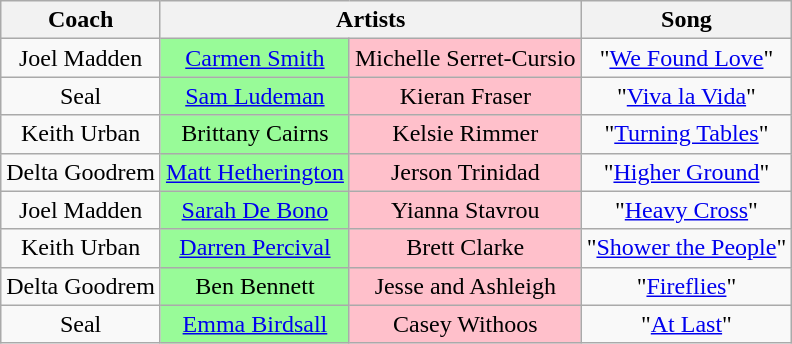<table class="wikitable sortable" style="text-align: center; width: auto;">
<tr>
<th>Coach</th>
<th colspan="2">Artists</th>
<th>Song</th>
</tr>
<tr>
<td>Joel Madden</td>
<td style="background:palegreen"><a href='#'>Carmen Smith</a></td>
<td style="background:pink">Michelle Serret-Cursio</td>
<td>"<a href='#'>We Found Love</a>"</td>
</tr>
<tr>
<td>Seal</td>
<td style="background:palegreen"><a href='#'>Sam Ludeman</a></td>
<td style="background:pink">Kieran Fraser</td>
<td>"<a href='#'>Viva la Vida</a>"</td>
</tr>
<tr>
<td>Keith Urban</td>
<td style="background:palegreen">Brittany Cairns</td>
<td style="background:pink">Kelsie Rimmer</td>
<td>"<a href='#'>Turning Tables</a>"</td>
</tr>
<tr>
<td>Delta Goodrem</td>
<td style="background:palegreen"><a href='#'>Matt Hetherington</a></td>
<td style="background:pink">Jerson Trinidad</td>
<td>"<a href='#'>Higher Ground</a>"</td>
</tr>
<tr>
<td>Joel Madden</td>
<td style="background:palegreen"><a href='#'>Sarah De Bono</a></td>
<td style="background:pink">Yianna Stavrou</td>
<td>"<a href='#'>Heavy Cross</a>"</td>
</tr>
<tr>
<td>Keith Urban</td>
<td style="background:palegreen"><a href='#'>Darren Percival</a></td>
<td style="background:pink">Brett Clarke</td>
<td>"<a href='#'>Shower the People</a>"</td>
</tr>
<tr>
<td>Delta Goodrem</td>
<td style="background:palegreen">Ben Bennett</td>
<td style="background:pink">Jesse and Ashleigh</td>
<td>"<a href='#'>Fireflies</a>"</td>
</tr>
<tr>
<td>Seal</td>
<td style="background:palegreen"><a href='#'>Emma Birdsall</a></td>
<td style="background:pink">Casey Withoos</td>
<td>"<a href='#'>At Last</a>"</td>
</tr>
</table>
